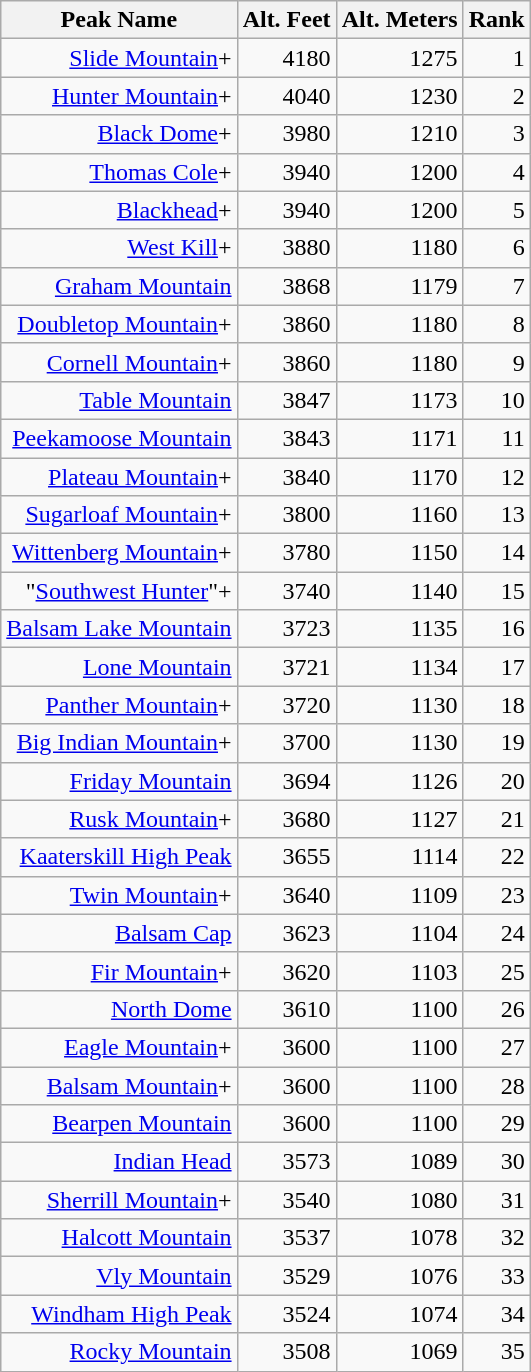<table class="wikitable sortable" style="text-align:right">
<tr>
<th>Peak Name</th>
<th>Alt. Feet</th>
<th>Alt. Meters</th>
<th>Rank</th>
</tr>
<tr>
<td><a href='#'>Slide Mountain</a>+</td>
<td>4180</td>
<td>1275</td>
<td>1</td>
</tr>
<tr>
<td><a href='#'>Hunter Mountain</a>+</td>
<td>4040</td>
<td>1230</td>
<td>2</td>
</tr>
<tr>
<td><a href='#'>Black Dome</a>+</td>
<td>3980</td>
<td>1210</td>
<td>3</td>
</tr>
<tr>
<td><a href='#'>Thomas Cole</a>+</td>
<td>3940</td>
<td>1200</td>
<td>4</td>
</tr>
<tr>
<td><a href='#'>Blackhead</a>+</td>
<td>3940</td>
<td>1200</td>
<td>5</td>
</tr>
<tr>
<td><a href='#'>West Kill</a>+</td>
<td>3880</td>
<td>1180</td>
<td>6</td>
</tr>
<tr>
<td><a href='#'>Graham Mountain</a></td>
<td>3868</td>
<td>1179</td>
<td>7</td>
</tr>
<tr>
<td><a href='#'>Doubletop Mountain</a>+</td>
<td>3860</td>
<td>1180</td>
<td>8</td>
</tr>
<tr>
<td><a href='#'>Cornell Mountain</a>+</td>
<td>3860</td>
<td>1180</td>
<td>9</td>
</tr>
<tr>
<td><a href='#'>Table Mountain</a></td>
<td>3847</td>
<td>1173</td>
<td>10</td>
</tr>
<tr>
<td><a href='#'>Peekamoose Mountain</a></td>
<td>3843</td>
<td>1171</td>
<td>11</td>
</tr>
<tr>
<td><a href='#'>Plateau Mountain</a>+</td>
<td>3840</td>
<td>1170</td>
<td>12</td>
</tr>
<tr>
<td><a href='#'>Sugarloaf Mountain</a>+</td>
<td>3800</td>
<td>1160</td>
<td>13</td>
</tr>
<tr>
<td><a href='#'>Wittenberg Mountain</a>+</td>
<td>3780</td>
<td>1150</td>
<td>14</td>
</tr>
<tr>
<td>"<a href='#'>Southwest Hunter</a>"+</td>
<td>3740</td>
<td>1140</td>
<td>15</td>
</tr>
<tr>
<td><a href='#'>Balsam Lake Mountain</a></td>
<td>3723</td>
<td>1135</td>
<td>16</td>
</tr>
<tr>
<td><a href='#'>Lone Mountain</a></td>
<td>3721</td>
<td>1134</td>
<td>17</td>
</tr>
<tr>
<td><a href='#'>Panther Mountain</a>+</td>
<td>3720</td>
<td>1130</td>
<td>18</td>
</tr>
<tr>
<td><a href='#'>Big Indian Mountain</a>+</td>
<td>3700</td>
<td>1130</td>
<td>19</td>
</tr>
<tr>
<td><a href='#'>Friday Mountain</a></td>
<td>3694</td>
<td>1126</td>
<td>20</td>
</tr>
<tr>
<td><a href='#'>Rusk Mountain</a>+</td>
<td>3680</td>
<td>1127</td>
<td>21</td>
</tr>
<tr>
<td><a href='#'>Kaaterskill High Peak</a></td>
<td>3655</td>
<td>1114</td>
<td>22</td>
</tr>
<tr>
<td><a href='#'>Twin Mountain</a>+</td>
<td>3640</td>
<td>1109</td>
<td>23</td>
</tr>
<tr>
<td><a href='#'>Balsam Cap</a></td>
<td>3623</td>
<td>1104</td>
<td>24</td>
</tr>
<tr>
<td><a href='#'>Fir Mountain</a>+</td>
<td>3620</td>
<td>1103</td>
<td>25</td>
</tr>
<tr>
<td><a href='#'>North Dome</a></td>
<td>3610</td>
<td>1100</td>
<td>26</td>
</tr>
<tr>
<td><a href='#'>Eagle Mountain</a>+</td>
<td>3600</td>
<td>1100</td>
<td>27</td>
</tr>
<tr>
<td><a href='#'>Balsam Mountain</a>+</td>
<td>3600</td>
<td>1100</td>
<td>28</td>
</tr>
<tr>
<td><a href='#'>Bearpen Mountain</a></td>
<td>3600</td>
<td>1100</td>
<td>29</td>
</tr>
<tr>
<td><a href='#'>Indian Head</a></td>
<td>3573</td>
<td>1089</td>
<td>30</td>
</tr>
<tr>
<td><a href='#'>Sherrill Mountain</a>+</td>
<td>3540</td>
<td>1080</td>
<td>31</td>
</tr>
<tr>
<td><a href='#'>Halcott Mountain</a></td>
<td>3537</td>
<td>1078</td>
<td>32</td>
</tr>
<tr>
<td><a href='#'>Vly Mountain</a></td>
<td>3529</td>
<td>1076</td>
<td>33</td>
</tr>
<tr>
<td><a href='#'>Windham High Peak</a></td>
<td>3524</td>
<td>1074</td>
<td>34</td>
</tr>
<tr>
<td><a href='#'>Rocky Mountain</a></td>
<td>3508</td>
<td>1069</td>
<td>35</td>
</tr>
</table>
